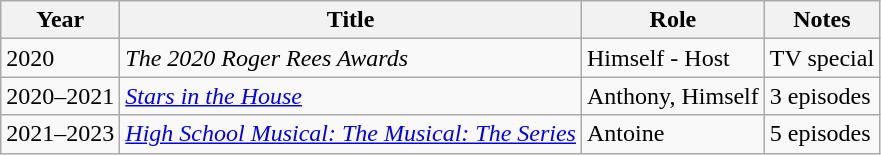<table class="wikitable">
<tr>
<th>Year</th>
<th>Title</th>
<th>Role</th>
<th>Notes</th>
</tr>
<tr>
<td>2020</td>
<td><em>The 2020 Roger Rees Awards</em></td>
<td>Himself - Host</td>
<td>TV special</td>
</tr>
<tr>
<td>2020–2021</td>
<td><em><a href='#'>Stars in the House</a></em></td>
<td>Anthony, Himself</td>
<td>3 episodes</td>
</tr>
<tr>
<td>2021–2023</td>
<td><em><a href='#'>High School Musical: The Musical: The Series</a></em></td>
<td>Antoine</td>
<td>5 episodes</td>
</tr>
</table>
